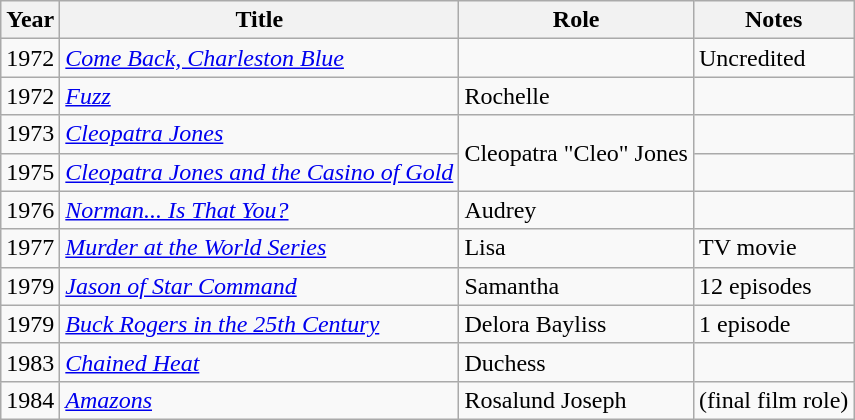<table class="wikitable">
<tr>
<th>Year</th>
<th>Title</th>
<th>Role</th>
<th>Notes</th>
</tr>
<tr>
<td>1972</td>
<td><em><a href='#'>Come Back, Charleston Blue</a></em></td>
<td></td>
<td>Uncredited</td>
</tr>
<tr>
<td>1972</td>
<td><em><a href='#'>Fuzz</a></em></td>
<td>Rochelle</td>
<td></td>
</tr>
<tr>
<td>1973</td>
<td><em><a href='#'>Cleopatra Jones</a></em></td>
<td rowspan="2">Cleopatra "Cleo" Jones</td>
<td></td>
</tr>
<tr>
<td>1975</td>
<td><em><a href='#'>Cleopatra Jones and the Casino of Gold</a></em></td>
<td></td>
</tr>
<tr>
<td>1976</td>
<td><em><a href='#'>Norman... Is That You?</a></em></td>
<td>Audrey</td>
<td></td>
</tr>
<tr>
<td>1977</td>
<td><em><a href='#'>Murder at the World Series</a></em></td>
<td>Lisa</td>
<td>TV movie</td>
</tr>
<tr>
<td>1979</td>
<td><em><a href='#'>Jason of Star Command</a></em></td>
<td>Samantha</td>
<td>12 episodes</td>
</tr>
<tr>
<td>1979</td>
<td><em><a href='#'>Buck Rogers in the 25th Century</a></em></td>
<td>Delora Bayliss</td>
<td>1 episode</td>
</tr>
<tr>
<td>1983</td>
<td><em><a href='#'>Chained Heat</a></em></td>
<td>Duchess</td>
<td></td>
</tr>
<tr>
<td>1984</td>
<td><em><a href='#'>Amazons</a></em></td>
<td>Rosalund Joseph</td>
<td>(final film role)</td>
</tr>
</table>
